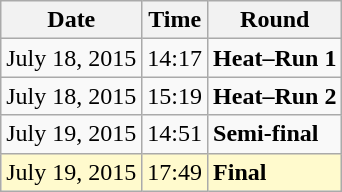<table class="wikitable">
<tr>
<th>Date</th>
<th>Time</th>
<th>Round</th>
</tr>
<tr>
<td>July 18, 2015</td>
<td>14:17</td>
<td><strong>Heat–Run 1</strong></td>
</tr>
<tr>
<td>July 18, 2015</td>
<td>15:19</td>
<td><strong>Heat–Run 2</strong></td>
</tr>
<tr>
<td>July 19, 2015</td>
<td>14:51</td>
<td><strong>Semi-final</strong></td>
</tr>
<tr style=background:lemonchiffon>
<td>July 19, 2015</td>
<td>17:49</td>
<td><strong>Final</strong></td>
</tr>
</table>
